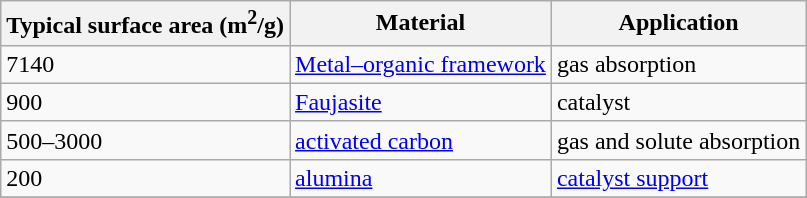<table class="wikitable">
<tr>
<th>Typical surface area (m<sup>2</sup>/g)</th>
<th>Material</th>
<th>Application</th>
</tr>
<tr>
<td>7140</td>
<td><a href='#'>Metal–organic framework</a></td>
<td>gas absorption</td>
</tr>
<tr>
<td>900</td>
<td><a href='#'>Faujasite</a></td>
<td>catalyst</td>
</tr>
<tr>
<td>500–3000</td>
<td><a href='#'>activated carbon</a></td>
<td>gas and solute absorption</td>
</tr>
<tr>
<td>200</td>
<td><a href='#'>alumina</a></td>
<td><a href='#'>catalyst support</a></td>
</tr>
<tr>
</tr>
</table>
